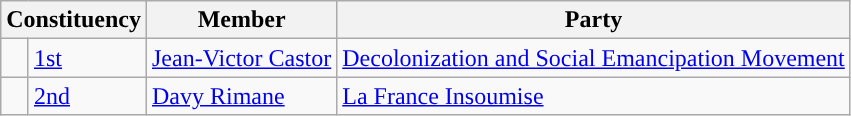<table class="wikitable">
<tr>
<th colspan="2">Constituency</th>
<th>Member</th>
<th>Party</th>
</tr>
<tr>
<td style="background-color: "></td>
<td><a href='#'>1st</a></td>
<td><a href='#'>Jean-Victor Castor</a></td>
<td><a href='#'>Decolonization and Social Emancipation Movement</a></td>
</tr>
<tr>
<td style="background-color: "></td>
<td><a href='#'>2nd</a></td>
<td><a href='#'>Davy Rimane</a></td>
<td><a href='#'>La France Insoumise</a></td>
</tr>
</table>
